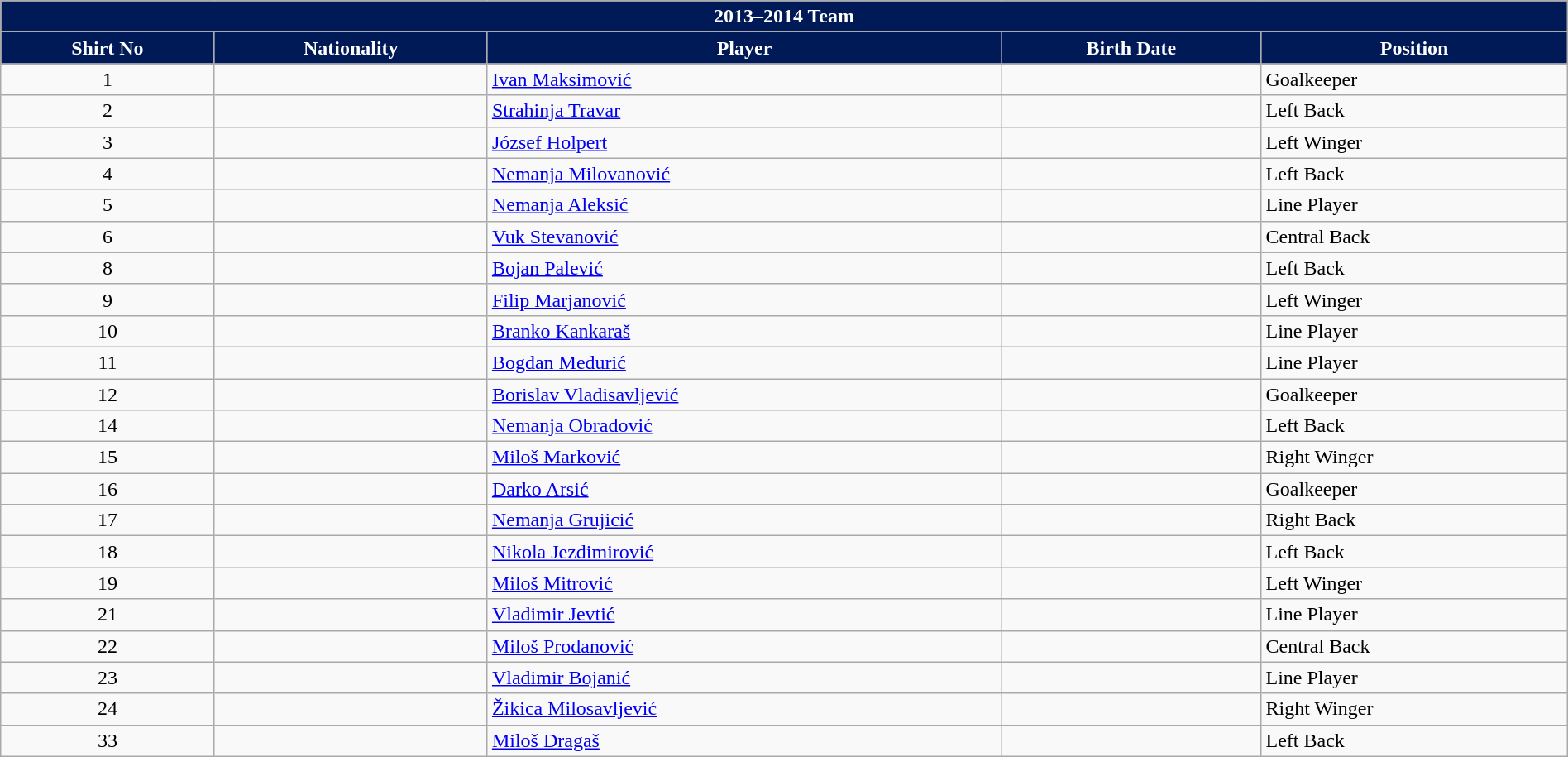<table class="wikitable collapsible collapsed" style="width:100%;">
<tr>
<th colspan=5 style="background-color:#001A57;color:#FFFFFF;text-align:center;"><strong>2013–2014 Team</strong></th>
</tr>
<tr>
<th style="color:#FFFFFF; background:#001A57">Shirt No</th>
<th style="color:#FFFFFF; background:#001A57">Nationality</th>
<th style="color:#FFFFFF; background:#001A57">Player</th>
<th style="color:#FFFFFF; background:#001A57">Birth Date</th>
<th style="color:#FFFFFF; background:#001A57">Position</th>
</tr>
<tr>
<td align=center>1</td>
<td></td>
<td><a href='#'>Ivan Maksimović</a></td>
<td></td>
<td>Goalkeeper</td>
</tr>
<tr>
<td align=center>2</td>
<td></td>
<td><a href='#'>Strahinja Travar</a></td>
<td></td>
<td>Left Back</td>
</tr>
<tr>
<td align=center>3</td>
<td></td>
<td><a href='#'>József Holpert</a></td>
<td></td>
<td>Left Winger</td>
</tr>
<tr>
<td align=center>4</td>
<td></td>
<td><a href='#'>Nemanja Milovanović</a></td>
<td></td>
<td>Left Back</td>
</tr>
<tr>
<td align=center>5</td>
<td></td>
<td><a href='#'>Nemanja Aleksić</a></td>
<td></td>
<td>Line Player</td>
</tr>
<tr>
<td align=center>6</td>
<td></td>
<td><a href='#'>Vuk Stevanović</a></td>
<td></td>
<td>Central Back</td>
</tr>
<tr>
<td align=center>8</td>
<td></td>
<td><a href='#'>Bojan Palević</a></td>
<td></td>
<td>Left Back</td>
</tr>
<tr>
<td align=center>9</td>
<td></td>
<td><a href='#'>Filip Marjanović</a></td>
<td></td>
<td>Left Winger</td>
</tr>
<tr>
<td align=center>10</td>
<td></td>
<td><a href='#'>Branko Kankaraš</a></td>
<td></td>
<td>Line Player</td>
</tr>
<tr>
<td align=center>11</td>
<td></td>
<td><a href='#'>Bogdan Medurić</a></td>
<td></td>
<td>Line Player</td>
</tr>
<tr>
<td align=center>12</td>
<td></td>
<td><a href='#'>Borislav Vladisavljević</a></td>
<td></td>
<td>Goalkeeper</td>
</tr>
<tr>
<td align=center>14</td>
<td></td>
<td><a href='#'>Nemanja Obradović</a></td>
<td></td>
<td>Left Back</td>
</tr>
<tr>
<td align=center>15</td>
<td></td>
<td><a href='#'>Miloš Marković</a></td>
<td></td>
<td>Right Winger</td>
</tr>
<tr>
<td align=center>16</td>
<td></td>
<td><a href='#'>Darko Arsić</a></td>
<td></td>
<td>Goalkeeper</td>
</tr>
<tr>
<td align=center>17</td>
<td></td>
<td><a href='#'>Nemanja Grujicić</a></td>
<td></td>
<td>Right Back</td>
</tr>
<tr>
<td align=center>18</td>
<td></td>
<td><a href='#'>Nikola Jezdimirović</a></td>
<td></td>
<td>Left Back</td>
</tr>
<tr>
<td align=center>19</td>
<td></td>
<td><a href='#'>Miloš Mitrović</a></td>
<td></td>
<td>Left Winger</td>
</tr>
<tr>
<td align=center>21</td>
<td></td>
<td><a href='#'>Vladimir Jevtić</a></td>
<td></td>
<td>Line Player</td>
</tr>
<tr>
<td align=center>22</td>
<td></td>
<td><a href='#'>Miloš Prodanović</a></td>
<td></td>
<td>Central Back</td>
</tr>
<tr>
<td align=center>23</td>
<td></td>
<td><a href='#'>Vladimir Bojanić</a></td>
<td></td>
<td>Line Player</td>
</tr>
<tr>
<td align=center>24</td>
<td></td>
<td><a href='#'>Žikica Milosavljević</a></td>
<td></td>
<td>Right Winger</td>
</tr>
<tr>
<td align=center>33</td>
<td></td>
<td><a href='#'>Miloš Dragaš</a></td>
<td></td>
<td>Left Back</td>
</tr>
</table>
